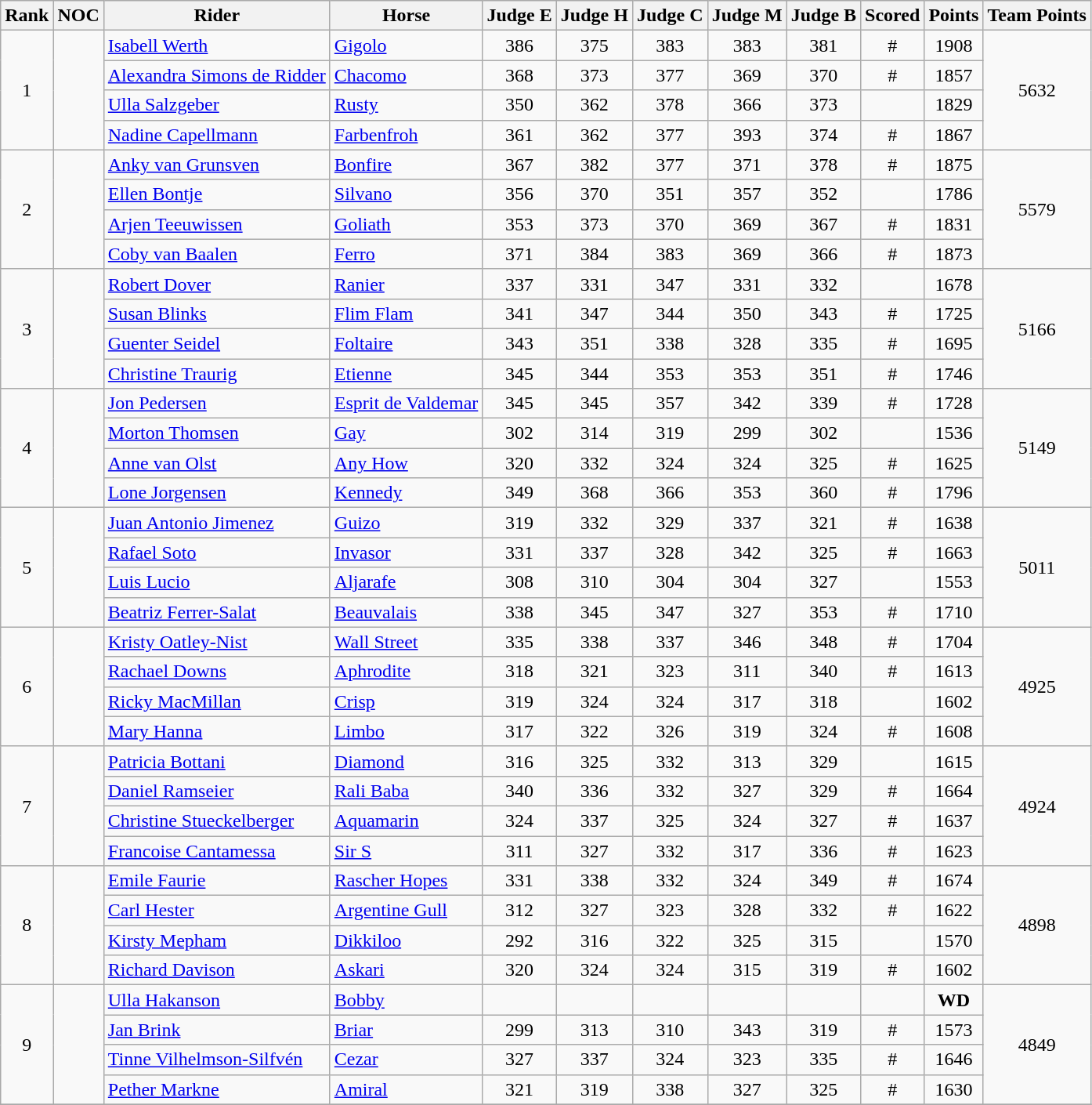<table class="wikitable sortable" style="text-align:center;">
<tr>
<th>Rank</th>
<th>NOC</th>
<th>Rider</th>
<th>Horse</th>
<th>Judge E</th>
<th>Judge H</th>
<th>Judge C</th>
<th>Judge M</th>
<th>Judge B</th>
<th>Scored</th>
<th>Points</th>
<th>Team Points</th>
</tr>
<tr>
<td rowspan=4 valign=middle>1</td>
<td rowspan=4 align=middle></td>
<td align=left><a href='#'>Isabell Werth</a></td>
<td align=left><a href='#'>Gigolo</a></td>
<td>386</td>
<td>375</td>
<td>383</td>
<td>383</td>
<td>381</td>
<td>#</td>
<td>1908</td>
<td rowspan=4>5632</td>
</tr>
<tr>
<td align=left><a href='#'>Alexandra Simons de Ridder</a></td>
<td align=left><a href='#'>Chacomo</a></td>
<td>368</td>
<td>373</td>
<td>377</td>
<td>369</td>
<td>370</td>
<td>#</td>
<td>1857</td>
</tr>
<tr>
<td align=left><a href='#'>Ulla Salzgeber</a></td>
<td align=left><a href='#'>Rusty</a></td>
<td>350</td>
<td>362</td>
<td>378</td>
<td>366</td>
<td>373</td>
<td></td>
<td>1829</td>
</tr>
<tr>
<td align=left><a href='#'>Nadine Capellmann</a></td>
<td align=left><a href='#'>Farbenfroh</a></td>
<td>361</td>
<td>362</td>
<td>377</td>
<td>393</td>
<td>374</td>
<td>#</td>
<td>1867</td>
</tr>
<tr>
<td rowspan=4 valign=middle>2</td>
<td rowspan=4 align=middle></td>
<td align=left><a href='#'>Anky van Grunsven</a></td>
<td align=left><a href='#'>Bonfire</a></td>
<td>367</td>
<td>382</td>
<td>377</td>
<td>371</td>
<td>378</td>
<td>#</td>
<td>1875</td>
<td rowspan=4>5579</td>
</tr>
<tr>
<td align=left><a href='#'>Ellen Bontje</a></td>
<td align=left><a href='#'>Silvano</a></td>
<td>356</td>
<td>370</td>
<td>351</td>
<td>357</td>
<td>352</td>
<td></td>
<td>1786</td>
</tr>
<tr>
<td align=left><a href='#'>Arjen Teeuwissen</a></td>
<td align=left><a href='#'>Goliath</a></td>
<td>353</td>
<td>373</td>
<td>370</td>
<td>369</td>
<td>367</td>
<td>#</td>
<td>1831</td>
</tr>
<tr>
<td align=left><a href='#'>Coby van Baalen</a></td>
<td align=left><a href='#'>Ferro</a></td>
<td>371</td>
<td>384</td>
<td>383</td>
<td>369</td>
<td>366</td>
<td>#</td>
<td>1873</td>
</tr>
<tr>
<td rowspan=4 valign=middle>3</td>
<td rowspan=4 align=middle></td>
<td align=left><a href='#'>Robert Dover</a></td>
<td align=left><a href='#'>Ranier</a></td>
<td>337</td>
<td>331</td>
<td>347</td>
<td>331</td>
<td>332</td>
<td></td>
<td>1678</td>
<td rowspan=4>5166</td>
</tr>
<tr>
<td align=left><a href='#'>Susan Blinks</a></td>
<td align=left><a href='#'>Flim Flam</a></td>
<td>341</td>
<td>347</td>
<td>344</td>
<td>350</td>
<td>343</td>
<td>#</td>
<td>1725</td>
</tr>
<tr>
<td align=left><a href='#'>Guenter Seidel</a></td>
<td align=left><a href='#'>Foltaire</a></td>
<td>343</td>
<td>351</td>
<td>338</td>
<td>328</td>
<td>335</td>
<td>#</td>
<td>1695</td>
</tr>
<tr>
<td align=left><a href='#'>Christine Traurig</a></td>
<td align=left><a href='#'>Etienne</a></td>
<td>345</td>
<td>344</td>
<td>353</td>
<td>353</td>
<td>351</td>
<td>#</td>
<td>1746</td>
</tr>
<tr>
<td rowspan=4 valign=middle>4</td>
<td rowspan=4 align=middle></td>
<td align=left><a href='#'>Jon Pedersen</a></td>
<td align=left><a href='#'>Esprit de Valdemar</a></td>
<td>345</td>
<td>345</td>
<td>357</td>
<td>342</td>
<td>339</td>
<td>#</td>
<td>1728</td>
<td rowspan=4>5149</td>
</tr>
<tr>
<td align=left><a href='#'>Morton Thomsen</a></td>
<td align=left><a href='#'>Gay</a></td>
<td>302</td>
<td>314</td>
<td>319</td>
<td>299</td>
<td>302</td>
<td></td>
<td>1536</td>
</tr>
<tr>
<td align=left><a href='#'>Anne van Olst</a></td>
<td align=left><a href='#'>Any How</a></td>
<td>320</td>
<td>332</td>
<td>324</td>
<td>324</td>
<td>325</td>
<td>#</td>
<td>1625</td>
</tr>
<tr>
<td align=left><a href='#'>Lone Jorgensen</a></td>
<td align=left><a href='#'>Kennedy</a></td>
<td>349</td>
<td>368</td>
<td>366</td>
<td>353</td>
<td>360</td>
<td>#</td>
<td>1796</td>
</tr>
<tr>
<td rowspan=4 valign=middle>5</td>
<td rowspan=4 align=middle></td>
<td align=left><a href='#'>Juan Antonio Jimenez</a></td>
<td align=left><a href='#'>Guizo</a></td>
<td>319</td>
<td>332</td>
<td>329</td>
<td>337</td>
<td>321</td>
<td>#</td>
<td>1638</td>
<td rowspan=4>5011</td>
</tr>
<tr>
<td align=left><a href='#'>Rafael Soto</a></td>
<td align=left><a href='#'>Invasor</a></td>
<td>331</td>
<td>337</td>
<td>328</td>
<td>342</td>
<td>325</td>
<td>#</td>
<td>1663</td>
</tr>
<tr>
<td align=left><a href='#'>Luis Lucio</a></td>
<td align=left><a href='#'>Aljarafe</a></td>
<td>308</td>
<td>310</td>
<td>304</td>
<td>304</td>
<td>327</td>
<td></td>
<td>1553</td>
</tr>
<tr>
<td align=left><a href='#'>Beatriz Ferrer-Salat</a></td>
<td align=left><a href='#'>Beauvalais</a></td>
<td>338</td>
<td>345</td>
<td>347</td>
<td>327</td>
<td>353</td>
<td>#</td>
<td>1710</td>
</tr>
<tr>
<td rowspan=4 valign=middle>6</td>
<td rowspan=4 align=middle></td>
<td align=left><a href='#'>Kristy Oatley-Nist</a></td>
<td align=left><a href='#'>Wall Street</a></td>
<td>335</td>
<td>338</td>
<td>337</td>
<td>346</td>
<td>348</td>
<td>#</td>
<td>1704</td>
<td rowspan=4>4925</td>
</tr>
<tr>
<td align=left><a href='#'>Rachael Downs</a></td>
<td align=left><a href='#'>Aphrodite</a></td>
<td>318</td>
<td>321</td>
<td>323</td>
<td>311</td>
<td>340</td>
<td>#</td>
<td>1613</td>
</tr>
<tr>
<td align=left><a href='#'>Ricky MacMillan</a></td>
<td align=left><a href='#'>Crisp</a></td>
<td>319</td>
<td>324</td>
<td>324</td>
<td>317</td>
<td>318</td>
<td></td>
<td>1602</td>
</tr>
<tr>
<td align=left><a href='#'>Mary Hanna</a></td>
<td align=left><a href='#'>Limbo</a></td>
<td>317</td>
<td>322</td>
<td>326</td>
<td>319</td>
<td>324</td>
<td>#</td>
<td>1608</td>
</tr>
<tr>
<td rowspan=4 valign=middle>7</td>
<td rowspan=4 align=middle></td>
<td align=left><a href='#'>Patricia Bottani</a></td>
<td align=left><a href='#'>Diamond</a></td>
<td>316</td>
<td>325</td>
<td>332</td>
<td>313</td>
<td>329</td>
<td></td>
<td>1615</td>
<td rowspan=4>4924</td>
</tr>
<tr>
<td align=left><a href='#'>Daniel Ramseier</a></td>
<td align=left><a href='#'>Rali Baba</a></td>
<td>340</td>
<td>336</td>
<td>332</td>
<td>327</td>
<td>329</td>
<td>#</td>
<td>1664</td>
</tr>
<tr>
<td align=left><a href='#'>Christine Stueckelberger</a></td>
<td align=left><a href='#'>Aquamarin</a></td>
<td>324</td>
<td>337</td>
<td>325</td>
<td>324</td>
<td>327</td>
<td>#</td>
<td>1637</td>
</tr>
<tr>
<td align=left><a href='#'>Francoise Cantamessa</a></td>
<td align=left><a href='#'>Sir S</a></td>
<td>311</td>
<td>327</td>
<td>332</td>
<td>317</td>
<td>336</td>
<td>#</td>
<td>1623</td>
</tr>
<tr>
<td rowspan=4 valign=middle>8</td>
<td rowspan=4 align=middle></td>
<td align=left><a href='#'>Emile Faurie</a></td>
<td align=left><a href='#'>Rascher Hopes</a></td>
<td>331</td>
<td>338</td>
<td>332</td>
<td>324</td>
<td>349</td>
<td>#</td>
<td>1674</td>
<td rowspan=4>4898</td>
</tr>
<tr>
<td align=left><a href='#'>Carl Hester</a></td>
<td align=left><a href='#'>Argentine Gull</a></td>
<td>312</td>
<td>327</td>
<td>323</td>
<td>328</td>
<td>332</td>
<td>#</td>
<td>1622</td>
</tr>
<tr>
<td align=left><a href='#'>Kirsty Mepham</a></td>
<td align=left><a href='#'>Dikkiloo</a></td>
<td>292</td>
<td>316</td>
<td>322</td>
<td>325</td>
<td>315</td>
<td></td>
<td>1570</td>
</tr>
<tr>
<td align=left><a href='#'>Richard Davison</a></td>
<td align=left><a href='#'>Askari</a></td>
<td>320</td>
<td>324</td>
<td>324</td>
<td>315</td>
<td>319</td>
<td>#</td>
<td>1602</td>
</tr>
<tr>
<td rowspan=4 valign=middle>9</td>
<td rowspan=4 align=middle></td>
<td align=left><a href='#'>Ulla Hakanson</a></td>
<td align=left><a href='#'>Bobby</a></td>
<td></td>
<td></td>
<td></td>
<td></td>
<td></td>
<td></td>
<td><strong>WD</strong></td>
<td rowspan=4>4849</td>
</tr>
<tr>
<td align=left><a href='#'>Jan Brink</a></td>
<td align=left><a href='#'>Briar</a></td>
<td>299</td>
<td>313</td>
<td>310</td>
<td>343</td>
<td>319</td>
<td>#</td>
<td>1573</td>
</tr>
<tr>
<td align=left><a href='#'>Tinne Vilhelmson-Silfvén</a></td>
<td align=left><a href='#'>Cezar</a></td>
<td>327</td>
<td>337</td>
<td>324</td>
<td>323</td>
<td>335</td>
<td>#</td>
<td>1646</td>
</tr>
<tr>
<td align=left><a href='#'>Pether Markne</a></td>
<td align=left><a href='#'>Amiral</a></td>
<td>321</td>
<td>319</td>
<td>338</td>
<td>327</td>
<td>325</td>
<td>#</td>
<td>1630</td>
</tr>
<tr>
</tr>
</table>
